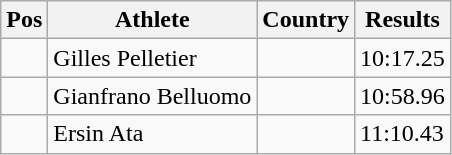<table class="wikitable">
<tr>
<th>Pos</th>
<th>Athlete</th>
<th>Country</th>
<th>Results</th>
</tr>
<tr>
<td align="center"></td>
<td>Gilles Pelletier</td>
<td></td>
<td>10:17.25</td>
</tr>
<tr>
<td align="center"></td>
<td>Gianfrano Belluomo</td>
<td></td>
<td>10:58.96</td>
</tr>
<tr>
<td align="center"></td>
<td>Ersin Ata</td>
<td></td>
<td>11:10.43</td>
</tr>
</table>
